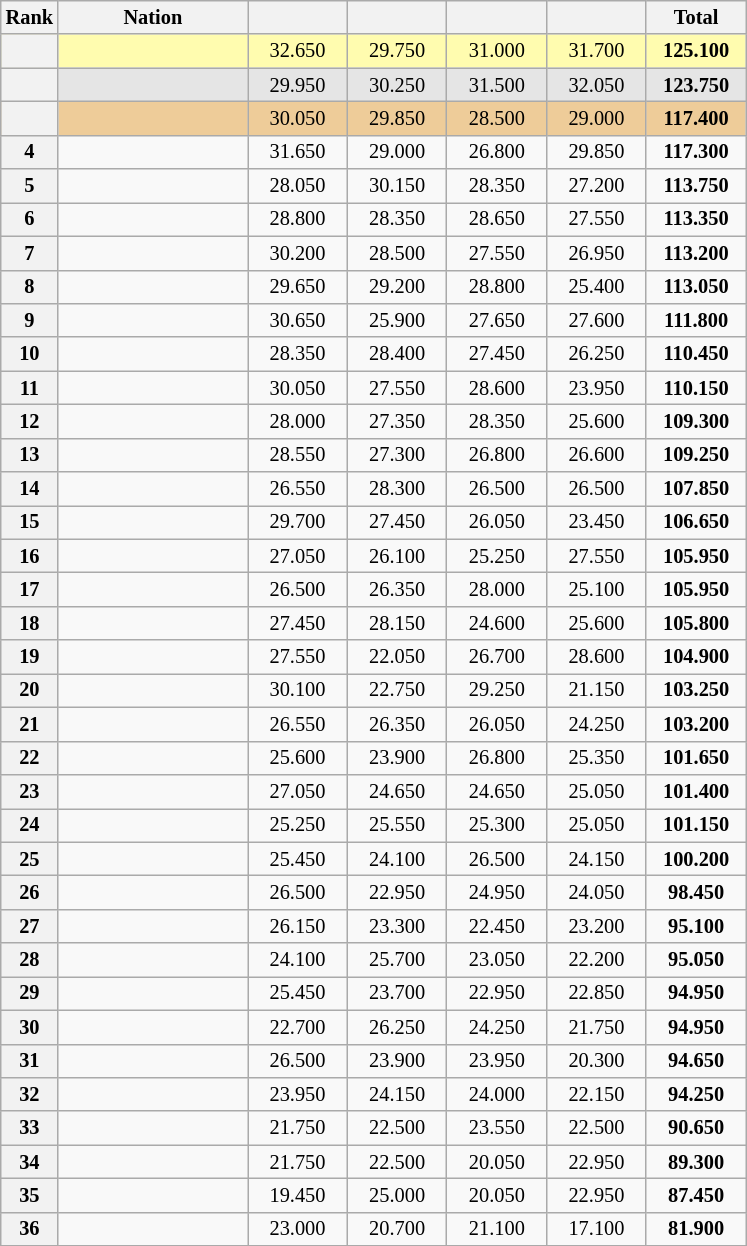<table class="wikitable sortable" style="text-align:center; font-size:85%">
<tr>
<th scope="col" style="width:20px;">Rank</th>
<th ! scope="col" style="width:120px;">Nation</th>
<th ! scope="col" style="width:60px;"></th>
<th ! scope="col" style="width:60px;"></th>
<th ! scope="col" style="width:60px;"></th>
<th ! scope="col" style="width:60px;"></th>
<th ! scope="col" style="width:60px;">Total</th>
</tr>
<tr bgcolor=fffcaf>
<th scope=row></th>
<td align="left"></td>
<td>32.650</td>
<td>29.750</td>
<td>31.000</td>
<td>31.700</td>
<td><strong>125.100</strong></td>
</tr>
<tr bgcolor=e5e5e5>
<th scope=row></th>
<td align="left"></td>
<td>29.950</td>
<td>30.250</td>
<td>31.500</td>
<td>32.050</td>
<td><strong>123.750</strong></td>
</tr>
<tr bgcolor=eecc99>
<th scope=row></th>
<td align="left"></td>
<td>30.050</td>
<td>29.850</td>
<td>28.500</td>
<td>29.000</td>
<td><strong>117.400</strong></td>
</tr>
<tr>
<th scope=row>4</th>
<td align="left"></td>
<td>31.650</td>
<td>29.000</td>
<td>26.800</td>
<td>29.850</td>
<td><strong>117.300</strong></td>
</tr>
<tr>
<th scope=row>5</th>
<td align=left></td>
<td>28.050</td>
<td>30.150</td>
<td>28.350</td>
<td>27.200</td>
<td><strong>113.750</strong></td>
</tr>
<tr>
<th scope=row>6</th>
<td align=left></td>
<td>28.800</td>
<td>28.350</td>
<td>28.650</td>
<td>27.550</td>
<td><strong>113.350</strong></td>
</tr>
<tr>
<th scope=row>7</th>
<td align=left></td>
<td>30.200</td>
<td>28.500</td>
<td>27.550</td>
<td>26.950</td>
<td><strong>113.200</strong></td>
</tr>
<tr>
<th scope=row>8</th>
<td align=left></td>
<td>29.650</td>
<td>29.200</td>
<td>28.800</td>
<td>25.400</td>
<td><strong>113.050</strong></td>
</tr>
<tr>
<th scope=row>9</th>
<td align=left></td>
<td>30.650</td>
<td>25.900</td>
<td>27.650</td>
<td>27.600</td>
<td><strong>111.800</strong></td>
</tr>
<tr>
<th scope=row>10</th>
<td align=left></td>
<td>28.350</td>
<td>28.400</td>
<td>27.450</td>
<td>26.250</td>
<td><strong>110.450</strong></td>
</tr>
<tr>
<th scope=row>11</th>
<td align=left></td>
<td>30.050</td>
<td>27.550</td>
<td>28.600</td>
<td>23.950</td>
<td><strong>110.150</strong></td>
</tr>
<tr>
<th scope=row>12</th>
<td align=left></td>
<td>28.000</td>
<td>27.350</td>
<td>28.350</td>
<td>25.600</td>
<td><strong>109.300</strong></td>
</tr>
<tr>
<th scope=row>13</th>
<td align=left></td>
<td>28.550</td>
<td>27.300</td>
<td>26.800</td>
<td>26.600</td>
<td><strong>109.250</strong></td>
</tr>
<tr>
<th scope=row>14</th>
<td align=left></td>
<td>26.550</td>
<td>28.300</td>
<td>26.500</td>
<td>26.500</td>
<td><strong>107.850</strong></td>
</tr>
<tr>
<th scope=row>15</th>
<td align=left></td>
<td>29.700</td>
<td>27.450</td>
<td>26.050</td>
<td>23.450</td>
<td><strong>106.650</strong></td>
</tr>
<tr>
<th scope=row>16</th>
<td align=left></td>
<td>27.050</td>
<td>26.100</td>
<td>25.250</td>
<td>27.550</td>
<td><strong>105.950</strong></td>
</tr>
<tr>
<th scope=row>17</th>
<td align=left></td>
<td>26.500</td>
<td>26.350</td>
<td>28.000</td>
<td>25.100</td>
<td><strong>105.950</strong></td>
</tr>
<tr>
<th scope=row>18</th>
<td align=left></td>
<td>27.450</td>
<td>28.150</td>
<td>24.600</td>
<td>25.600</td>
<td><strong>105.800</strong></td>
</tr>
<tr>
<th scope=row>19</th>
<td align=left></td>
<td>27.550</td>
<td>22.050</td>
<td>26.700</td>
<td>28.600</td>
<td><strong>104.900</strong></td>
</tr>
<tr>
<th scope=row>20</th>
<td align=left></td>
<td>30.100</td>
<td>22.750</td>
<td>29.250</td>
<td>21.150</td>
<td><strong>103.250</strong></td>
</tr>
<tr>
<th scope=row>21</th>
<td align=left></td>
<td>26.550</td>
<td>26.350</td>
<td>26.050</td>
<td>24.250</td>
<td><strong>103.200</strong></td>
</tr>
<tr>
<th scope=row>22</th>
<td align=left></td>
<td>25.600</td>
<td>23.900</td>
<td>26.800</td>
<td>25.350</td>
<td><strong>101.650</strong></td>
</tr>
<tr>
<th scope=row>23</th>
<td align=left></td>
<td>27.050</td>
<td>24.650</td>
<td>24.650</td>
<td>25.050</td>
<td><strong>101.400</strong></td>
</tr>
<tr>
<th scope=row>24</th>
<td align=left></td>
<td>25.250</td>
<td>25.550</td>
<td>25.300</td>
<td>25.050</td>
<td><strong>101.150</strong></td>
</tr>
<tr>
<th scope=row>25</th>
<td align=left></td>
<td>25.450</td>
<td>24.100</td>
<td>26.500</td>
<td>24.150</td>
<td><strong>100.200</strong></td>
</tr>
<tr>
<th scope=row>26</th>
<td align=left></td>
<td>26.500</td>
<td>22.950</td>
<td>24.950</td>
<td>24.050</td>
<td><strong>98.450</strong></td>
</tr>
<tr>
<th scope=row>27</th>
<td align=left></td>
<td>26.150</td>
<td>23.300</td>
<td>22.450</td>
<td>23.200</td>
<td><strong>95.100</strong></td>
</tr>
<tr>
<th scope=row>28</th>
<td align=left></td>
<td>24.100</td>
<td>25.700</td>
<td>23.050</td>
<td>22.200</td>
<td><strong>95.050</strong></td>
</tr>
<tr>
<th scope=row>29</th>
<td align=left></td>
<td>25.450</td>
<td>23.700</td>
<td>22.950</td>
<td>22.850</td>
<td><strong>94.950</strong></td>
</tr>
<tr>
<th scope=row>30</th>
<td align=left></td>
<td>22.700</td>
<td>26.250</td>
<td>24.250</td>
<td>21.750</td>
<td><strong>94.950</strong></td>
</tr>
<tr>
<th scope=row>31</th>
<td align=left></td>
<td>26.500</td>
<td>23.900</td>
<td>23.950</td>
<td>20.300</td>
<td><strong>94.650</strong></td>
</tr>
<tr>
<th scope=row>32</th>
<td align=left></td>
<td>23.950</td>
<td>24.150</td>
<td>24.000</td>
<td>22.150</td>
<td><strong>94.250</strong></td>
</tr>
<tr>
<th scope=row>33</th>
<td align=left></td>
<td>21.750</td>
<td>22.500</td>
<td>23.550</td>
<td>22.500</td>
<td><strong>90.650</strong></td>
</tr>
<tr>
<th scope=row>34</th>
<td align=left></td>
<td>21.750</td>
<td>22.500</td>
<td>20.050</td>
<td>22.950</td>
<td><strong>89.300</strong></td>
</tr>
<tr>
<th scope=row>35</th>
<td align=left></td>
<td>19.450</td>
<td>25.000</td>
<td>20.050</td>
<td>22.950</td>
<td><strong>87.450</strong></td>
</tr>
<tr>
<th scope=row>36</th>
<td align=left></td>
<td>23.000</td>
<td>20.700</td>
<td>21.100</td>
<td>17.100</td>
<td><strong>81.900</strong></td>
</tr>
<tr>
</tr>
</table>
